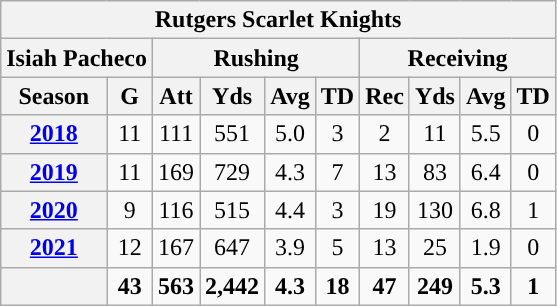<table class="wikitable" style="text-align:center;">
<tr>
<th colspan="10">Rutgers Scarlet Knights</th>
</tr>
<tr>
<th colspan="2">Isiah Pacheco</th>
<th colspan="4">Rushing</th>
<th colspan="4">Receiving</th>
</tr>
<tr>
<th>Season</th>
<th>G</th>
<th>Att</th>
<th>Yds</th>
<th>Avg</th>
<th>TD</th>
<th>Rec</th>
<th>Yds</th>
<th>Avg</th>
<th>TD</th>
</tr>
<tr>
<th><a href='#'>2018</a></th>
<td>11</td>
<td>111</td>
<td>551</td>
<td>5.0</td>
<td>3</td>
<td>2</td>
<td>11</td>
<td>5.5</td>
<td>0</td>
</tr>
<tr>
<th><a href='#'>2019</a></th>
<td>11</td>
<td>169</td>
<td>729</td>
<td>4.3</td>
<td>7</td>
<td>13</td>
<td>83</td>
<td>6.4</td>
<td>0</td>
</tr>
<tr>
<th><a href='#'>2020</a></th>
<td>9</td>
<td>116</td>
<td>515</td>
<td>4.4</td>
<td>3</td>
<td>19</td>
<td>130</td>
<td>6.8</td>
<td>1</td>
</tr>
<tr>
<th><a href='#'>2021</a></th>
<td>12</td>
<td>167</td>
<td>647</td>
<td>3.9</td>
<td>5</td>
<td>13</td>
<td>25</td>
<td>1.9</td>
<td>0</td>
</tr>
<tr>
<th></th>
<td><strong>43</strong></td>
<td><strong>563</strong></td>
<td><strong>2,442</strong></td>
<td><strong>4.3</strong></td>
<td><strong>18</strong></td>
<td><strong>47</strong></td>
<td><strong>249</strong></td>
<td><strong>5.3</strong></td>
<td><strong>1</strong></td>
</tr>
</table>
